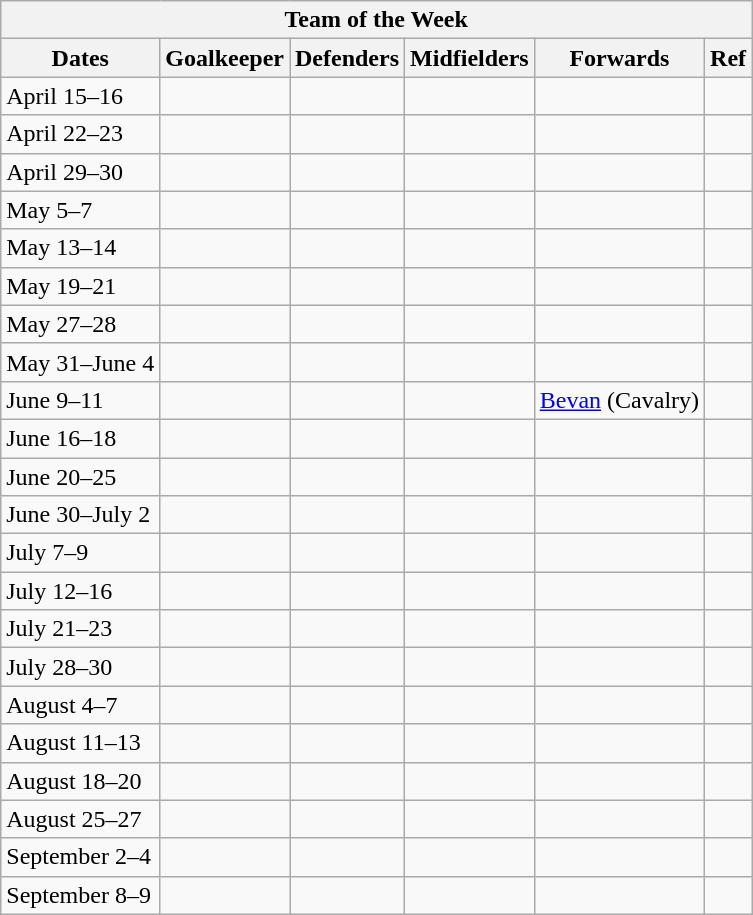<table class="wikitable mw-collapsible mw-collapsed">
<tr>
<th colspan="6">Team of the Week</th>
</tr>
<tr>
<th>Dates</th>
<th>Goalkeeper</th>
<th>Defenders</th>
<th>Midfielders</th>
<th>Forwards</th>
<th>Ref</th>
</tr>
<tr>
<td>April 15–16</td>
<td></td>
<td></td>
<td></td>
<td></td>
<td></td>
</tr>
<tr>
<td>April 22–23</td>
<td></td>
<td></td>
<td></td>
<td></td>
<td></td>
</tr>
<tr>
<td>April 29–30</td>
<td></td>
<td></td>
<td></td>
<td></td>
<td></td>
</tr>
<tr>
<td>May 5–7</td>
<td></td>
<td></td>
<td></td>
<td></td>
<td></td>
</tr>
<tr>
<td>May 13–14</td>
<td></td>
<td></td>
<td></td>
<td></td>
<td></td>
</tr>
<tr>
<td>May 19–21</td>
<td></td>
<td></td>
<td></td>
<td></td>
<td></td>
</tr>
<tr>
<td>May 27–28</td>
<td></td>
<td></td>
<td></td>
<td></td>
<td></td>
</tr>
<tr>
<td>May 31–June 4</td>
<td></td>
<td></td>
<td></td>
<td></td>
<td></td>
</tr>
<tr>
<td>June 9–11</td>
<td></td>
<td></td>
<td></td>
<td> <a href='#'>Bevan</a> (Cavalry)</td>
<td></td>
</tr>
<tr>
<td>June 16–18</td>
<td></td>
<td></td>
<td></td>
<td></td>
<td></td>
</tr>
<tr>
<td>June 20–25</td>
<td></td>
<td></td>
<td></td>
<td></td>
<td></td>
</tr>
<tr>
<td>June 30–July 2</td>
<td></td>
<td></td>
<td></td>
<td></td>
<td></td>
</tr>
<tr>
<td>July 7–9</td>
<td></td>
<td></td>
<td></td>
<td></td>
<td></td>
</tr>
<tr>
<td>July 12–16</td>
<td></td>
<td></td>
<td></td>
<td></td>
<td></td>
</tr>
<tr>
<td>July 21–23</td>
<td></td>
<td></td>
<td></td>
<td></td>
<td></td>
</tr>
<tr>
<td>July 28–30</td>
<td></td>
<td></td>
<td></td>
<td></td>
<td></td>
</tr>
<tr>
<td>August 4–7</td>
<td></td>
<td></td>
<td></td>
<td></td>
<td></td>
</tr>
<tr>
<td>August 11–13</td>
<td></td>
<td></td>
<td></td>
<td></td>
<td></td>
</tr>
<tr>
<td>August 18–20</td>
<td></td>
<td></td>
<td></td>
<td></td>
<td></td>
</tr>
<tr>
<td>August 25–27</td>
<td></td>
<td></td>
<td></td>
<td></td>
<td></td>
</tr>
<tr>
<td>September 2–4</td>
<td></td>
<td></td>
<td></td>
<td></td>
<td></td>
</tr>
<tr>
<td>September 8–9</td>
<td></td>
<td></td>
<td></td>
<td></td>
<td></td>
</tr>
</table>
